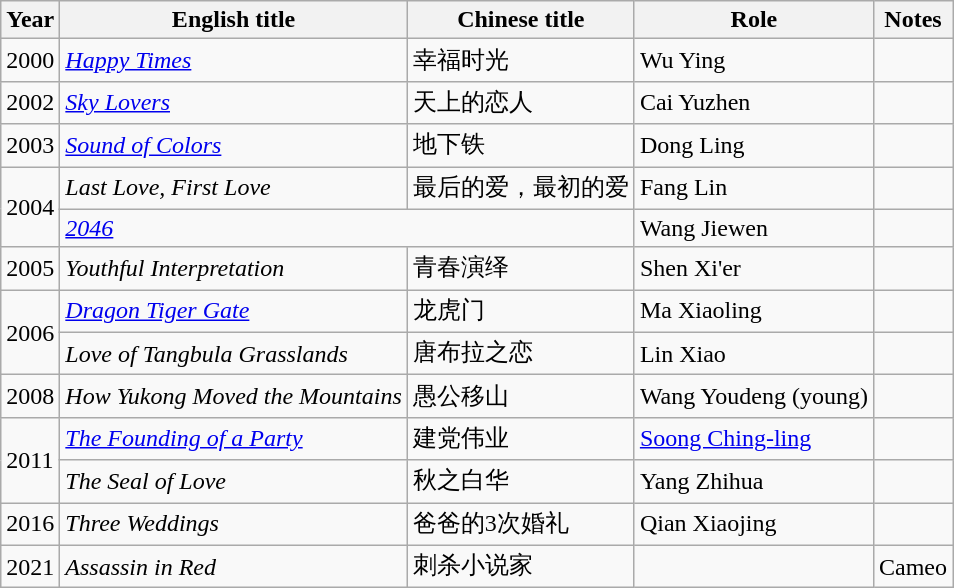<table class="wikitable">
<tr>
<th>Year</th>
<th>English title</th>
<th>Chinese title</th>
<th>Role</th>
<th>Notes</th>
</tr>
<tr>
<td>2000</td>
<td><em><a href='#'>Happy Times</a></em></td>
<td>幸福时光</td>
<td>Wu Ying</td>
<td></td>
</tr>
<tr>
<td>2002</td>
<td><em><a href='#'>Sky Lovers</a></em></td>
<td>天上的恋人</td>
<td>Cai Yuzhen</td>
<td></td>
</tr>
<tr>
<td>2003</td>
<td><a href='#'><em>Sound of Colors</em></a></td>
<td>地下铁</td>
<td>Dong Ling</td>
<td></td>
</tr>
<tr>
<td rowspan=2>2004</td>
<td><em>Last Love, First Love</em></td>
<td>最后的爱，最初的爱</td>
<td>Fang Lin</td>
<td></td>
</tr>
<tr>
<td colspan=2><em><a href='#'>2046</a></em></td>
<td>Wang Jiewen</td>
<td></td>
</tr>
<tr>
<td>2005</td>
<td><em>Youthful Interpretation</em></td>
<td>青春演绎</td>
<td>Shen Xi'er</td>
<td></td>
</tr>
<tr>
<td rowspan=2>2006</td>
<td><em><a href='#'>Dragon Tiger Gate</a></em></td>
<td>龙虎门</td>
<td>Ma Xiaoling</td>
<td></td>
</tr>
<tr>
<td><em>Love of Tangbula Grasslands</em></td>
<td>唐布拉之恋</td>
<td>Lin Xiao</td>
<td></td>
</tr>
<tr>
<td>2008</td>
<td><em>How Yukong Moved the Mountains</em></td>
<td>愚公移山</td>
<td>Wang Youdeng (young)</td>
<td></td>
</tr>
<tr>
<td rowspan=2>2011</td>
<td><em><a href='#'>The Founding of a Party</a></em></td>
<td>建党伟业</td>
<td><a href='#'>Soong Ching-ling</a></td>
<td></td>
</tr>
<tr>
<td><em>The Seal of Love</em></td>
<td>秋之白华</td>
<td>Yang Zhihua</td>
<td></td>
</tr>
<tr>
<td>2016</td>
<td><em>Three Weddings</em></td>
<td>爸爸的3次婚礼</td>
<td>Qian Xiaojing</td>
<td></td>
</tr>
<tr>
<td>2021</td>
<td><em>Assassin in Red</em></td>
<td>刺杀小说家</td>
<td></td>
<td>Cameo</td>
</tr>
</table>
